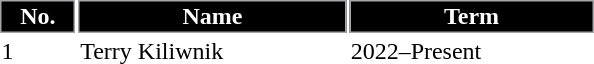<table class="toccolours" style="width:25em">
<tr>
<th style="background:#000000;color:white;border:#A6A6A8 1px solid">No.</th>
<th style="background:#000000;color:white;border:#A6A6A8 1px solid">Name</th>
<th style="background:#000000;color:white;border:#A6A6A8 1px solid">Term</th>
</tr>
<tr>
<td>1</td>
<td> Terry Kiliwnik</td>
<td>2022–Present</td>
</tr>
<tr>
</tr>
</table>
